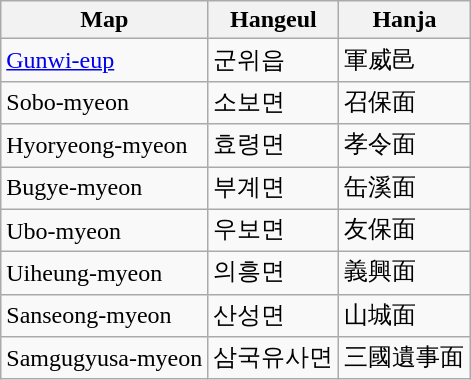<table class="wikitable sortable">
<tr>
<th>Map</th>
<th>Hangeul</th>
<th>Hanja</th>
</tr>
<tr>
<td><a href='#'>Gunwi-eup</a></td>
<td>군위읍</td>
<td>軍威邑</td>
</tr>
<tr>
<td>Sobo-myeon</td>
<td>소보면</td>
<td>召保面</td>
</tr>
<tr>
<td>Hyoryeong-myeon</td>
<td>효령면</td>
<td>孝令面</td>
</tr>
<tr>
<td>Bugye-myeon</td>
<td>부계면</td>
<td>缶溪面</td>
</tr>
<tr>
<td>Ubo-myeon</td>
<td>우보면</td>
<td>友保面</td>
</tr>
<tr>
<td>Uiheung-myeon</td>
<td>의흥면</td>
<td>義興面</td>
</tr>
<tr>
<td>Sanseong-myeon</td>
<td>산성면</td>
<td>山城面</td>
</tr>
<tr>
<td>Samgugyusa-myeon</td>
<td>삼국유사면</td>
<td>三國遺事面</td>
</tr>
</table>
